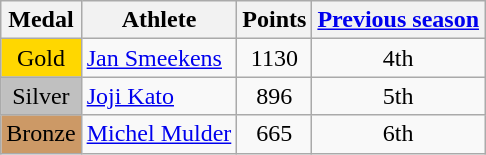<table class="wikitable">
<tr>
<th><strong>Medal</strong></th>
<th><strong>Athlete</strong></th>
<th><strong>Points</strong></th>
<th><strong><a href='#'>Previous season</a></strong></th>
</tr>
<tr align="center">
<td bgcolor="gold">Gold</td>
<td align="left"> <a href='#'>Jan Smeekens</a></td>
<td>1130</td>
<td>4th</td>
</tr>
<tr align="center">
<td bgcolor="silver">Silver</td>
<td align="left"> <a href='#'>Joji Kato</a></td>
<td>896</td>
<td>5th</td>
</tr>
<tr align="center">
<td bgcolor="CC9966">Bronze</td>
<td align="left"> <a href='#'>Michel Mulder</a></td>
<td>665</td>
<td>6th</td>
</tr>
</table>
